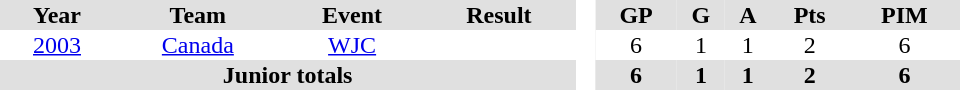<table border="0" cellpadding="1" cellspacing="0" style="text-align:center; width:40em">
<tr ALIGN="center" bgcolor="#e0e0e0">
<th>Year</th>
<th>Team</th>
<th>Event</th>
<th>Result</th>
<th rowspan="99" bgcolor="#ffffff"> </th>
<th>GP</th>
<th>G</th>
<th>A</th>
<th>Pts</th>
<th>PIM</th>
</tr>
<tr>
<td><a href='#'>2003</a></td>
<td><a href='#'>Canada</a></td>
<td><a href='#'>WJC</a></td>
<td></td>
<td>6</td>
<td>1</td>
<td>1</td>
<td>2</td>
<td>6</td>
</tr>
<tr bgcolor="#e0e0e0">
<th colspan="4">Junior totals</th>
<th>6</th>
<th>1</th>
<th>1</th>
<th>2</th>
<th>6</th>
</tr>
</table>
